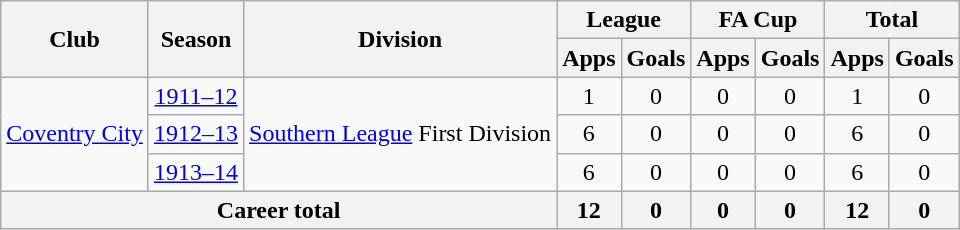<table class="wikitable" style="text-align:center;">
<tr>
<th rowspan="2">Club</th>
<th rowspan="2">Season</th>
<th rowspan="2">Division</th>
<th colspan="2">League</th>
<th colspan="2">FA Cup</th>
<th colspan="2">Total</th>
</tr>
<tr>
<th>Apps</th>
<th>Goals</th>
<th>Apps</th>
<th>Goals</th>
<th>Apps</th>
<th>Goals</th>
</tr>
<tr>
<td rowspan="3"><a href='#'>Coventry City</a></td>
<td><a href='#'>1911–12</a></td>
<td rowspan="3"><a href='#'>Southern League</a> First Division</td>
<td>1</td>
<td>0</td>
<td>0</td>
<td>0</td>
<td>1</td>
<td>0</td>
</tr>
<tr>
<td><a href='#'>1912–13</a></td>
<td>6</td>
<td>0</td>
<td>0</td>
<td>0</td>
<td>6</td>
<td>0</td>
</tr>
<tr>
<td><a href='#'>1913–14</a></td>
<td>6</td>
<td>0</td>
<td>0</td>
<td>0</td>
<td>6</td>
<td>0</td>
</tr>
<tr>
<th colspan="3">Career total</th>
<th>12</th>
<th>0</th>
<th>0</th>
<th>0</th>
<th>12</th>
<th>0</th>
</tr>
</table>
